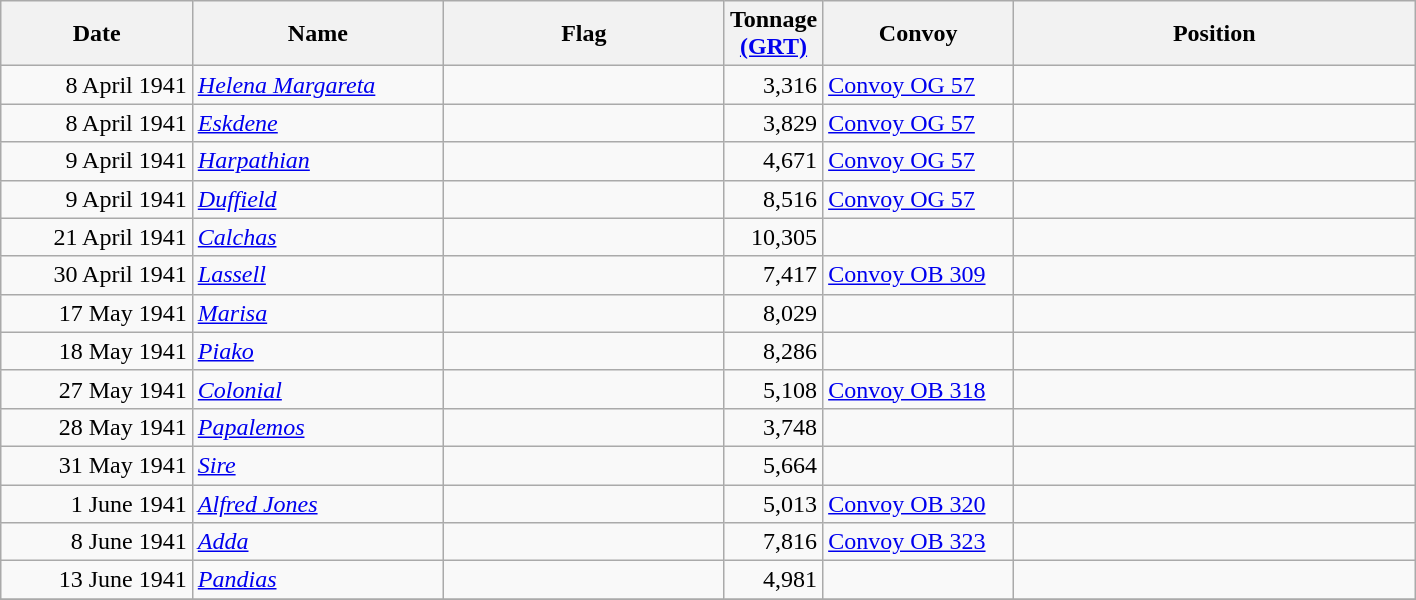<table class="wikitable sortable" style="margin: 1em auto 1em auto;"|->
<tr>
<th width="120px">Date</th>
<th width="160px">Name</th>
<th width="180px">Flag</th>
<th width="25px">Tonnage <a href='#'>(GRT)</a></th>
<th width="120px">Convoy</th>
<th width="260px">Position</th>
</tr>
<tr>
<td align="right">8 April 1941</td>
<td align="left"><a href='#'><em>Helena Margareta</em></a></td>
<td align="left"></td>
<td align="right">3,316</td>
<td align="left"><a href='#'>Convoy OG 57</a></td>
<td align="left"></td>
</tr>
<tr>
<td align="right">8 April 1941</td>
<td align="left"><a href='#'><em>Eskdene</em></a></td>
<td align="left"></td>
<td align="right">3,829</td>
<td align="left"><a href='#'>Convoy OG 57</a></td>
<td align="left"></td>
</tr>
<tr>
<td align="right">9 April 1941</td>
<td align="left"><a href='#'><em>Harpathian</em></a></td>
<td align="left"></td>
<td align="right">4,671</td>
<td align="left"><a href='#'>Convoy OG 57</a></td>
<td align="left"></td>
</tr>
<tr>
<td align="right">9 April 1941</td>
<td align="left"><a href='#'><em>Duffield</em></a></td>
<td align="left"></td>
<td align="right">8,516</td>
<td align="left"><a href='#'>Convoy OG 57</a></td>
<td align="left"></td>
</tr>
<tr>
<td align="right">21 April 1941</td>
<td align="left"><a href='#'><em>Calchas</em></a></td>
<td align="left"></td>
<td align="right">10,305</td>
<td align="left"></td>
<td align="left"></td>
</tr>
<tr>
<td align="right">30 April 1941</td>
<td align="left"><a href='#'><em>Lassell</em></a></td>
<td align="left"></td>
<td align="right">7,417</td>
<td align="left"><a href='#'>Convoy OB 309</a></td>
<td align="left"></td>
</tr>
<tr>
<td align="right">17 May 1941</td>
<td align="left"><a href='#'><em>Marisa</em></a></td>
<td align="left"></td>
<td align="right">8,029</td>
<td align="left"></td>
<td align="left"></td>
</tr>
<tr>
<td align="right">18 May 1941</td>
<td align="left"><a href='#'><em>Piako</em></a></td>
<td align="left"></td>
<td align="right">8,286</td>
<td align="left"></td>
<td align="left"></td>
</tr>
<tr>
<td align="right">27 May 1941</td>
<td align="left"><a href='#'><em>Colonial</em></a></td>
<td align="left"></td>
<td align="right">5,108</td>
<td align="left"><a href='#'>Convoy OB 318</a></td>
<td align="left"></td>
</tr>
<tr>
<td align="right">28 May 1941</td>
<td align="left"><a href='#'><em>Papalemos</em></a></td>
<td align="left"></td>
<td align="right">3,748</td>
<td align="left"></td>
<td align="left"></td>
</tr>
<tr>
<td align="right">31 May 1941</td>
<td align="left"><a href='#'><em>Sire</em></a></td>
<td align="left"></td>
<td align="right">5,664</td>
<td align="left"></td>
<td align="left"></td>
</tr>
<tr>
<td align="right">1 June 1941</td>
<td align="left"><a href='#'><em>Alfred Jones</em></a></td>
<td align="left"></td>
<td align="right">5,013</td>
<td align="left"><a href='#'>Convoy OB 320</a></td>
<td align="left"></td>
</tr>
<tr>
<td align="right">8 June 1941</td>
<td align="left"><a href='#'><em>Adda</em></a></td>
<td align="left"></td>
<td align="right">7,816</td>
<td align="left"><a href='#'>Convoy OB 323</a></td>
<td align="left"></td>
</tr>
<tr>
<td align="right">13 June 1941</td>
<td align="left"><a href='#'><em>Pandias</em></a></td>
<td align="left"></td>
<td align="right">4,981</td>
<td align="left"></td>
<td align="left"></td>
</tr>
<tr>
</tr>
</table>
